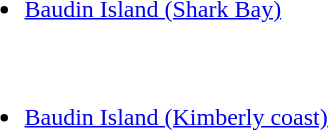<table>
<tr>
<td><br><ul><li><a href='#'>Baudin Island (Shark Bay)</a></li></ul></td>
<td></td>
</tr>
<tr>
<td><br><ul><li><a href='#'>Baudin Island (Kimberly coast)</a></li></ul></td>
<td></td>
</tr>
</table>
